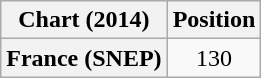<table class="wikitable plainrowheaders" style="text-align:center;">
<tr>
<th scope="col">Chart (2014)</th>
<th scope="col">Position</th>
</tr>
<tr>
<th scope="row">France (SNEP)</th>
<td>130</td>
</tr>
</table>
